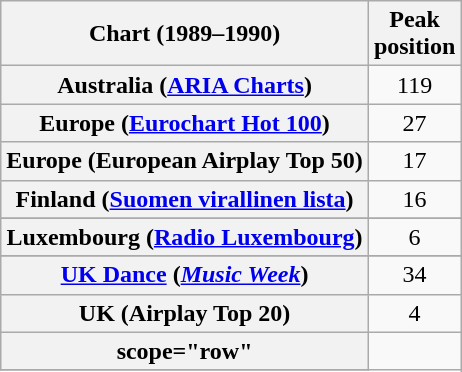<table class="wikitable sortable plainrowheaders">
<tr>
<th>Chart (1989–1990)</th>
<th>Peak<br>position</th>
</tr>
<tr>
<th scope="row">Australia (<a href='#'>ARIA Charts</a>)</th>
<td align="center">119</td>
</tr>
<tr>
<th scope="row">Europe (<a href='#'>Eurochart Hot 100</a>)</th>
<td align="center">27</td>
</tr>
<tr>
<th scope="row">Europe (European Airplay Top 50)</th>
<td align="center">17</td>
</tr>
<tr>
<th scope="row">Finland (<a href='#'>Suomen virallinen lista</a>)</th>
<td align="center">16</td>
</tr>
<tr>
</tr>
<tr>
</tr>
<tr>
<th scope="row">Luxembourg (<a href='#'>Radio Luxembourg</a>)</th>
<td align="center">6</td>
</tr>
<tr>
</tr>
<tr>
<th scope="row"><a href='#'>UK Dance</a> (<em><a href='#'>Music Week</a></em>)</th>
<td align="center">34</td>
</tr>
<tr>
<th scope="row">UK (Airplay Top 20)</th>
<td align="center">4</td>
</tr>
<tr>
<th>scope="row"</th>
</tr>
<tr>
</tr>
</table>
